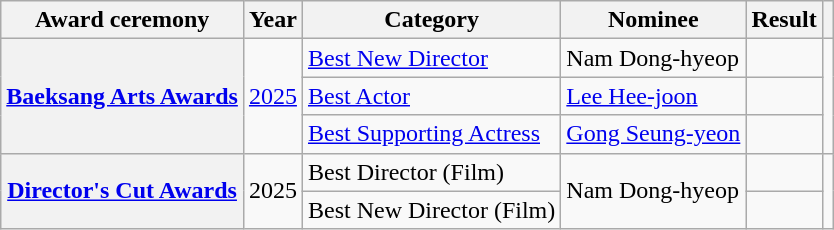<table class="wikitable plainrowheaders sortable">
<tr>
<th scope="col">Award ceremony</th>
<th scope="col">Year</th>
<th scope="col">Category</th>
<th scope="col">Nominee</th>
<th scope="col">Result</th>
<th scope="col" class="unsortable"></th>
</tr>
<tr>
<th scope="row" rowspan="3"><a href='#'>Baeksang Arts Awards</a></th>
<td rowspan="3" style="text-align:center"><a href='#'>2025</a></td>
<td><a href='#'>Best New Director</a></td>
<td>Nam Dong-hyeop</td>
<td></td>
<td rowspan="3"></td>
</tr>
<tr>
<td><a href='#'>Best Actor</a></td>
<td><a href='#'>Lee Hee-joon</a></td>
<td></td>
</tr>
<tr>
<td><a href='#'>Best Supporting Actress</a></td>
<td><a href='#'>Gong Seung-yeon</a></td>
<td></td>
</tr>
<tr>
<th scope="row" rowspan="2"><a href='#'>Director's Cut Awards</a></th>
<td rowspan="2" style="text-align:center">2025</td>
<td>Best Director (Film)</td>
<td rowspan="2">Nam Dong-hyeop</td>
<td></td>
<td rowspan="2" style="text-align:center"></td>
</tr>
<tr>
<td>Best New Director (Film)</td>
<td></td>
</tr>
</table>
